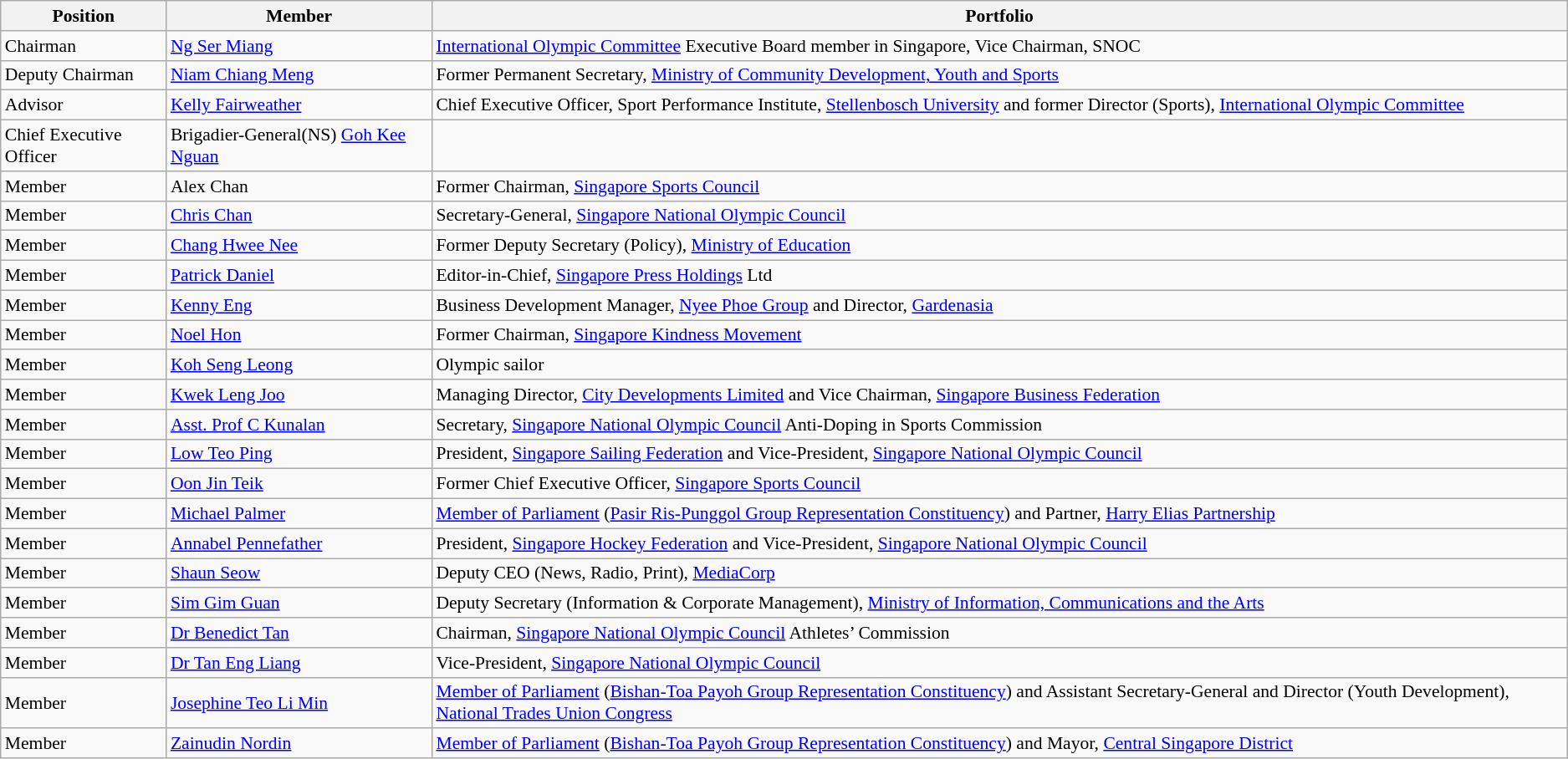<table class="wikitable collapsible" border="1" cellpadding="3" style="border-collapse:collapse; font-size:90%">
<tr>
<th>Position</th>
<th>Member</th>
<th>Portfolio</th>
</tr>
<tr>
<td>Chairman</td>
<td><a href='#'>Ng Ser Miang</a></td>
<td><a href='#'>International Olympic Committee</a> Executive Board member in Singapore, Vice Chairman, SNOC</td>
</tr>
<tr>
<td>Deputy Chairman</td>
<td><a href='#'>Niam Chiang Meng</a></td>
<td>Former Permanent Secretary,  <a href='#'>Ministry of Community Development, Youth and Sports</a></td>
</tr>
<tr>
<td>Advisor</td>
<td><a href='#'>Kelly Fairweather</a></td>
<td>Chief Executive Officer, Sport Performance Institute, <a href='#'>Stellenbosch University</a> and former Director (Sports), <a href='#'>International Olympic Committee</a></td>
</tr>
<tr>
<td>Chief Executive Officer</td>
<td>Brigadier-General(NS) <a href='#'>Goh Kee Nguan</a></td>
<td></td>
</tr>
<tr>
<td>Member</td>
<td>Alex Chan</td>
<td>Former Chairman, <a href='#'>Singapore Sports Council</a></td>
</tr>
<tr>
<td>Member</td>
<td><a href='#'>Chris Chan</a></td>
<td>Secretary-General, <a href='#'>Singapore National Olympic Council</a></td>
</tr>
<tr>
<td>Member</td>
<td><a href='#'>Chang Hwee Nee</a></td>
<td>Former Deputy Secretary (Policy), <a href='#'>Ministry of Education</a></td>
</tr>
<tr>
<td>Member</td>
<td><a href='#'>Patrick Daniel</a></td>
<td>Editor-in-Chief, <a href='#'>Singapore Press Holdings</a> Ltd</td>
</tr>
<tr>
<td>Member</td>
<td><a href='#'>Kenny Eng</a></td>
<td>Business Development Manager, <a href='#'>Nyee Phoe Group</a> and Director, <a href='#'>Gardenasia</a></td>
</tr>
<tr>
<td>Member</td>
<td><a href='#'>Noel Hon</a></td>
<td>Former Chairman, <a href='#'>Singapore Kindness Movement</a></td>
</tr>
<tr>
<td>Member</td>
<td><a href='#'>Koh Seng Leong</a></td>
<td>Olympic sailor</td>
</tr>
<tr>
<td>Member</td>
<td><a href='#'>Kwek Leng Joo</a></td>
<td>Managing Director, <a href='#'>City Developments Limited</a> and Vice Chairman, <a href='#'>Singapore Business Federation</a></td>
</tr>
<tr>
<td>Member</td>
<td><a href='#'>Asst. Prof C Kunalan</a></td>
<td>Secretary, <a href='#'>Singapore National Olympic Council</a> Anti-Doping in Sports Commission</td>
</tr>
<tr>
<td>Member</td>
<td><a href='#'>Low Teo Ping</a></td>
<td>President, <a href='#'>Singapore Sailing Federation</a> and Vice-President, <a href='#'>Singapore National Olympic Council</a></td>
</tr>
<tr>
<td>Member</td>
<td><a href='#'>Oon Jin Teik</a></td>
<td>Former Chief Executive Officer, <a href='#'>Singapore Sports Council</a></td>
</tr>
<tr>
<td>Member</td>
<td><a href='#'>Michael Palmer</a></td>
<td><a href='#'>Member of Parliament</a> (<a href='#'>Pasir Ris-Punggol Group Representation Constituency</a>) and Partner, <a href='#'>Harry Elias Partnership</a></td>
</tr>
<tr>
<td>Member</td>
<td><a href='#'>Annabel Pennefather</a></td>
<td>President, <a href='#'>Singapore Hockey Federation</a> and Vice-President, <a href='#'>Singapore National Olympic Council</a></td>
</tr>
<tr>
<td>Member</td>
<td><a href='#'>Shaun Seow</a></td>
<td>Deputy CEO (News, Radio, Print), <a href='#'>MediaCorp</a></td>
</tr>
<tr>
<td>Member</td>
<td><a href='#'>Sim Gim Guan</a></td>
<td>Deputy Secretary (Information & Corporate Management), <a href='#'>Ministry of Information, Communications and the Arts</a></td>
</tr>
<tr>
<td>Member</td>
<td><a href='#'>Dr Benedict Tan</a></td>
<td>Chairman, <a href='#'>Singapore National Olympic Council</a> Athletes’ Commission</td>
</tr>
<tr>
<td>Member</td>
<td><a href='#'>Dr Tan Eng Liang</a></td>
<td>Vice-President, <a href='#'>Singapore National Olympic Council</a></td>
</tr>
<tr>
<td>Member</td>
<td><a href='#'>Josephine Teo Li Min</a></td>
<td><a href='#'>Member of Parliament</a> (<a href='#'>Bishan-Toa Payoh Group Representation Constituency</a>) and Assistant Secretary-General and Director (Youth Development), <a href='#'>National Trades Union Congress</a></td>
</tr>
<tr>
<td>Member</td>
<td><a href='#'>Zainudin Nordin</a></td>
<td><a href='#'>Member of Parliament</a> (<a href='#'>Bishan-Toa Payoh Group Representation Constituency</a>) and Mayor, <a href='#'>Central Singapore District</a></td>
</tr>
</table>
